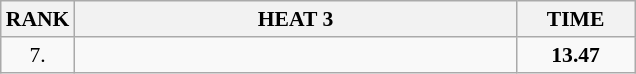<table class="wikitable" style="border-collapse: collapse; font-size: 90%;">
<tr>
<th>RANK</th>
<th style="width: 20em">HEAT 3</th>
<th style="width: 5em">TIME</th>
</tr>
<tr>
<td align="center">7.</td>
<td></td>
<td align="center"><strong>13.47</strong></td>
</tr>
</table>
